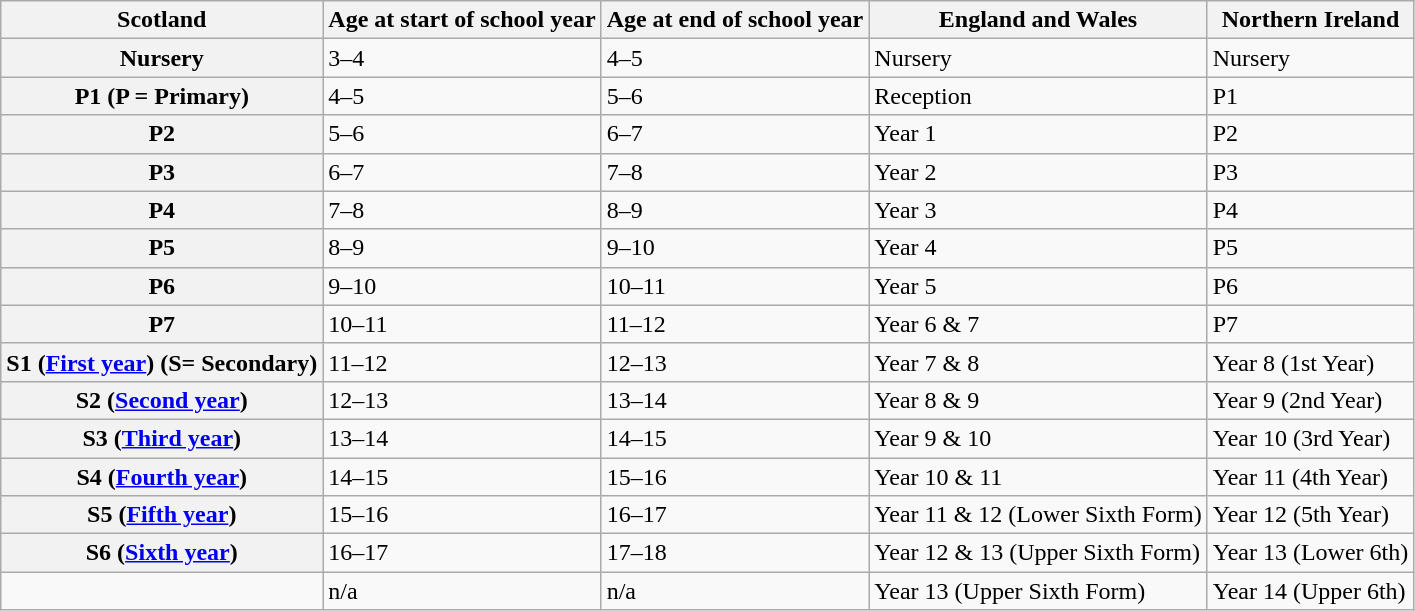<table class="wikitable">
<tr>
<th>Scotland</th>
<th>Age at start of school year</th>
<th>Age at end of school year</th>
<th>England and Wales</th>
<th>Northern Ireland</th>
</tr>
<tr>
<th>Nursery</th>
<td>3–4</td>
<td>4–5</td>
<td>Nursery</td>
<td>Nursery</td>
</tr>
<tr>
<th>P1 (P = Primary)</th>
<td>4–5</td>
<td>5–6</td>
<td>Reception</td>
<td>P1</td>
</tr>
<tr>
<th>P2</th>
<td>5–6</td>
<td>6–7</td>
<td>Year 1</td>
<td>P2</td>
</tr>
<tr>
<th>P3</th>
<td>6–7</td>
<td>7–8</td>
<td>Year 2</td>
<td>P3</td>
</tr>
<tr>
<th>P4</th>
<td>7–8</td>
<td>8–9</td>
<td>Year 3</td>
<td>P4</td>
</tr>
<tr>
<th>P5</th>
<td>8–9</td>
<td>9–10</td>
<td>Year 4</td>
<td>P5</td>
</tr>
<tr>
<th>P6</th>
<td>9–10</td>
<td>10–11</td>
<td>Year 5</td>
<td>P6</td>
</tr>
<tr>
<th>P7</th>
<td>10–11</td>
<td>11–12</td>
<td>Year 6 & 7</td>
<td>P7</td>
</tr>
<tr>
<th>S1 (<a href='#'>First year</a>) (S= Secondary)</th>
<td>11–12</td>
<td>12–13</td>
<td>Year 7 & 8</td>
<td>Year 8 (1st Year)</td>
</tr>
<tr>
<th>S2 (<a href='#'>Second year</a>)</th>
<td>12–13</td>
<td>13–14</td>
<td>Year 8 & 9</td>
<td>Year 9 (2nd Year)</td>
</tr>
<tr>
<th>S3 (<a href='#'>Third year</a>)</th>
<td>13–14</td>
<td>14–15</td>
<td>Year 9 & 10</td>
<td>Year 10 (3rd Year)</td>
</tr>
<tr>
<th>S4 (<a href='#'>Fourth year</a>)</th>
<td>14–15</td>
<td>15–16</td>
<td>Year 10 & 11</td>
<td>Year 11 (4th Year)</td>
</tr>
<tr>
<th>S5 (<a href='#'>Fifth year</a>)</th>
<td>15–16</td>
<td>16–17</td>
<td>Year 11 & 12 (Lower Sixth Form)</td>
<td>Year 12 (5th Year)</td>
</tr>
<tr>
<th>S6 (<a href='#'>Sixth year</a>)</th>
<td>16–17</td>
<td>17–18</td>
<td>Year 12 & 13 (Upper Sixth Form)</td>
<td>Year 13 (Lower 6th)</td>
</tr>
<tr>
<td></td>
<td>n/a</td>
<td>n/a</td>
<td>Year 13 (Upper Sixth Form)</td>
<td>Year 14 (Upper 6th)</td>
</tr>
</table>
